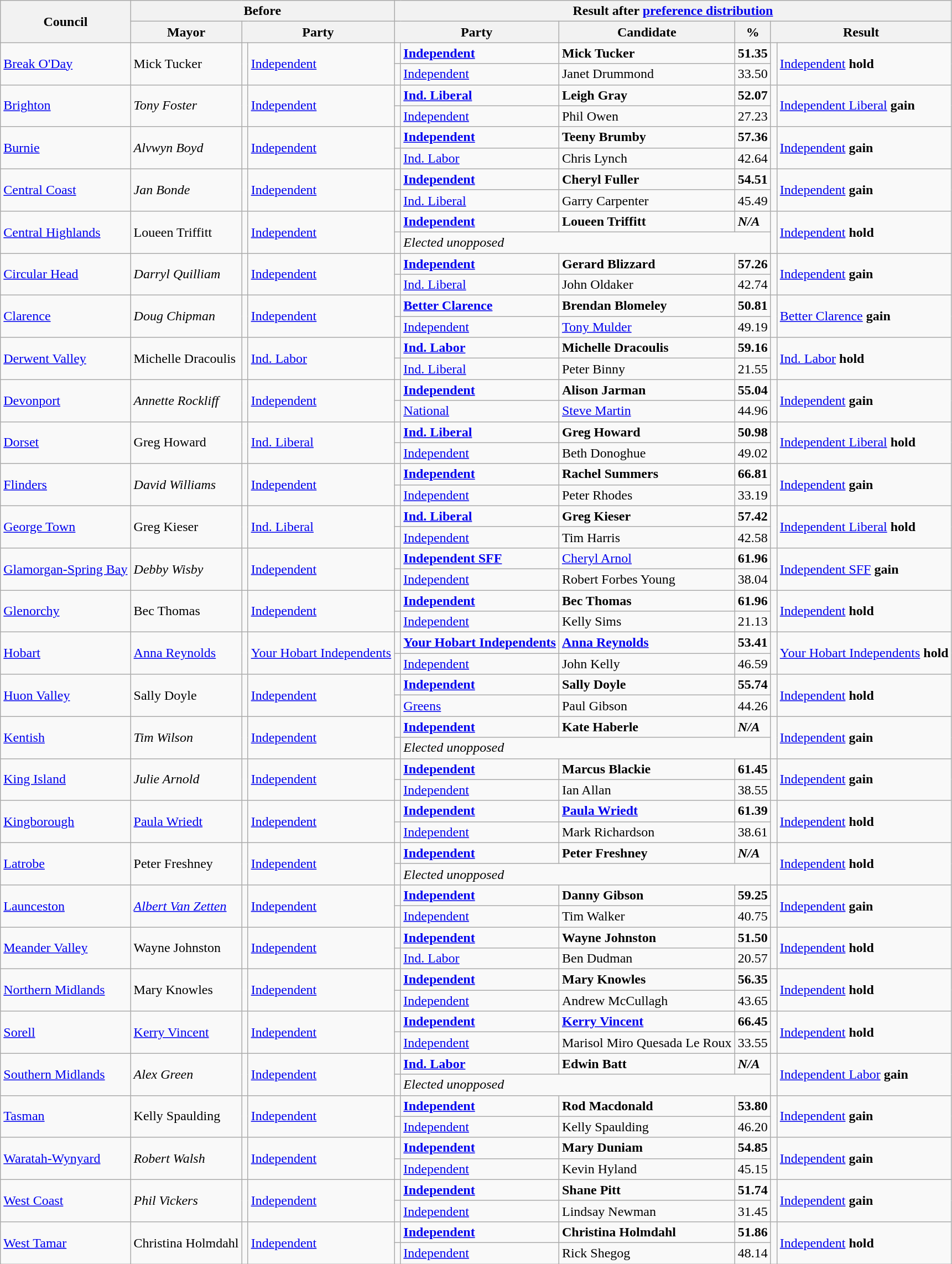<table class="wikitable sortable" style="border: none;">
<tr>
<th rowspan="2">Council</th>
<th colspan="3">Before</th>
<th colspan="8">Result after <a href='#'>preference distribution</a></th>
</tr>
<tr>
<th>Mayor</th>
<th colspan="2">Party</th>
<th colspan="2">Party</th>
<th>Candidate</th>
<th>%</th>
<th colspan="2">Result</th>
</tr>
<tr>
<td rowspan="2"><a href='#'>Break O'Day</a></td>
<td rowspan="2">Mick Tucker</td>
<td rowspan="2" ></td>
<td rowspan="2"><a href='#'>Independent</a></td>
<td></td>
<td><strong><a href='#'>Independent</a></strong></td>
<td><strong>Mick Tucker</strong></td>
<td><strong>51.35</strong></td>
<td rowspan="2" ></td>
<td rowspan="2"><a href='#'>Independent</a> <strong>hold</strong></td>
</tr>
<tr>
<td></td>
<td><a href='#'>Independent</a></td>
<td>Janet Drummond</td>
<td>33.50</td>
</tr>
<tr>
<td rowspan="2"><a href='#'>Brighton</a></td>
<td rowspan="2"><em>Tony Foster</em></td>
<td rowspan="2" ></td>
<td rowspan="2"><a href='#'>Independent</a></td>
<td></td>
<td><strong><a href='#'>Ind. Liberal</a></strong></td>
<td><strong>Leigh Gray</strong></td>
<td><strong>52.07</strong></td>
<td rowspan="2" ></td>
<td rowspan="2"><a href='#'>Independent Liberal</a> <strong>gain</strong></td>
</tr>
<tr>
<td></td>
<td><a href='#'>Independent</a></td>
<td>Phil Owen</td>
<td>27.23</td>
</tr>
<tr>
<td rowspan="2"><a href='#'>Burnie</a></td>
<td rowspan="2"><em>Alvwyn Boyd</em></td>
<td rowspan="2" ></td>
<td rowspan="2"><a href='#'>Independent</a></td>
<td></td>
<td><strong><a href='#'>Independent</a></strong></td>
<td><strong>Teeny Brumby</strong></td>
<td><strong>57.36</strong></td>
<td rowspan="2" ></td>
<td rowspan="2"><a href='#'>Independent</a> <strong>gain</strong></td>
</tr>
<tr>
<td></td>
<td><a href='#'>Ind. Labor</a></td>
<td>Chris Lynch</td>
<td>42.64</td>
</tr>
<tr>
<td rowspan="2"><a href='#'>Central Coast</a></td>
<td rowspan="2"><em>Jan Bonde</em></td>
<td rowspan="2" ></td>
<td rowspan="2"><a href='#'>Independent</a></td>
<td></td>
<td><strong><a href='#'>Independent</a></strong></td>
<td><strong>Cheryl Fuller</strong></td>
<td><strong>54.51</strong></td>
<td rowspan="2" ></td>
<td rowspan="2"><a href='#'>Independent</a> <strong>gain</strong></td>
</tr>
<tr>
<td></td>
<td><a href='#'>Ind. Liberal</a></td>
<td>Garry Carpenter</td>
<td>45.49</td>
</tr>
<tr>
<td rowspan="2"><a href='#'>Central Highlands</a></td>
<td rowspan="2">Loueen Triffitt</td>
<td rowspan="2" ></td>
<td rowspan="2"><a href='#'>Independent</a></td>
<td></td>
<td><strong><a href='#'>Independent</a></strong></td>
<td><strong>Loueen Triffitt</strong></td>
<td><strong><em>N/A</em></strong></td>
<td rowspan="2" ></td>
<td rowspan="2"><a href='#'>Independent</a> <strong>hold</strong></td>
</tr>
<tr>
<td></td>
<td colspan="3"><em>Elected unopposed</em></td>
</tr>
<tr>
<td rowspan="2"><a href='#'>Circular Head</a></td>
<td rowspan="2"><em>Darryl Quilliam</em></td>
<td rowspan="2" ></td>
<td rowspan="2"><a href='#'>Independent</a></td>
<td></td>
<td><strong><a href='#'>Independent</a></strong></td>
<td><strong>Gerard Blizzard</strong></td>
<td><strong>57.26</strong></td>
<td rowspan="2" ></td>
<td rowspan="2"><a href='#'>Independent</a> <strong>gain</strong></td>
</tr>
<tr>
<td></td>
<td><a href='#'>Ind. Liberal</a></td>
<td>John Oldaker</td>
<td>42.74</td>
</tr>
<tr>
<td rowspan="2"><a href='#'>Clarence</a></td>
<td rowspan="2"><em>Doug Chipman</em></td>
<td rowspan="2" ></td>
<td rowspan="2"><a href='#'>Independent</a></td>
<td></td>
<td><strong><a href='#'>Better Clarence</a></strong></td>
<td><strong>Brendan Blomeley</strong></td>
<td><strong>50.81</strong></td>
<td rowspan="2" ></td>
<td rowspan="2"><a href='#'>Better Clarence</a> <strong>gain</strong></td>
</tr>
<tr>
<td></td>
<td><a href='#'>Independent</a></td>
<td><a href='#'>Tony Mulder</a></td>
<td>49.19</td>
</tr>
<tr>
<td rowspan="2"><a href='#'>Derwent Valley</a></td>
<td rowspan="2">Michelle Dracoulis</td>
<td rowspan="2" ></td>
<td rowspan="2"><a href='#'>Ind. Labor</a></td>
<td></td>
<td><strong><a href='#'>Ind. Labor</a></strong></td>
<td><strong>Michelle Dracoulis</strong></td>
<td><strong>59.16</strong></td>
<td rowspan="2" ></td>
<td rowspan="2"><a href='#'>Ind. Labor</a> <strong>hold</strong></td>
</tr>
<tr>
<td></td>
<td><a href='#'>Ind. Liberal</a></td>
<td>Peter Binny</td>
<td>21.55</td>
</tr>
<tr>
<td rowspan="2"><a href='#'>Devonport</a></td>
<td rowspan="2"><em>Annette Rockliff</em></td>
<td rowspan="2" ></td>
<td rowspan="2"><a href='#'>Independent</a></td>
<td></td>
<td><strong><a href='#'>Independent</a></strong></td>
<td><strong>Alison Jarman</strong></td>
<td><strong>55.04</strong></td>
<td rowspan="2" ></td>
<td rowspan="2"><a href='#'>Independent</a> <strong>gain</strong></td>
</tr>
<tr>
<td></td>
<td><a href='#'>National</a></td>
<td><a href='#'>Steve Martin</a></td>
<td>44.96</td>
</tr>
<tr>
<td rowspan="2"><a href='#'>Dorset</a></td>
<td rowspan="2">Greg Howard</td>
<td rowspan="2" ></td>
<td rowspan="2"><a href='#'>Ind. Liberal</a></td>
<td></td>
<td><strong><a href='#'>Ind. Liberal</a></strong></td>
<td><strong>Greg Howard</strong></td>
<td><strong>50.98</strong></td>
<td rowspan="2" ></td>
<td rowspan="2"><a href='#'>Independent Liberal</a> <strong>hold</strong></td>
</tr>
<tr>
<td></td>
<td><a href='#'>Independent</a></td>
<td>Beth Donoghue</td>
<td>49.02</td>
</tr>
<tr>
<td rowspan="2"><a href='#'>Flinders</a></td>
<td rowspan="2"><em>David Williams</em></td>
<td rowspan="2" ></td>
<td rowspan="2"><a href='#'>Independent</a></td>
<td></td>
<td><strong><a href='#'>Independent</a></strong></td>
<td><strong>Rachel Summers</strong></td>
<td><strong>66.81</strong></td>
<td rowspan="2" ></td>
<td rowspan="2"><a href='#'>Independent</a> <strong>gain</strong></td>
</tr>
<tr>
<td></td>
<td><a href='#'>Independent</a></td>
<td>Peter Rhodes</td>
<td>33.19</td>
</tr>
<tr>
<td rowspan="2"><a href='#'>George Town</a></td>
<td rowspan="2">Greg Kieser</td>
<td rowspan="2" ></td>
<td rowspan="2"><a href='#'>Ind. Liberal</a></td>
<td></td>
<td><strong><a href='#'>Ind. Liberal</a></strong></td>
<td><strong>Greg Kieser</strong></td>
<td><strong>57.42</strong></td>
<td rowspan="2" ></td>
<td rowspan="2"><a href='#'>Independent Liberal</a> <strong>hold</strong></td>
</tr>
<tr>
<td></td>
<td><a href='#'>Independent</a></td>
<td>Tim Harris</td>
<td>42.58</td>
</tr>
<tr>
<td rowspan="2"><a href='#'>Glamorgan-Spring Bay</a></td>
<td rowspan="2"><em>Debby Wisby</em></td>
<td rowspan="2" ></td>
<td rowspan="2"><a href='#'>Independent</a></td>
<td></td>
<td><strong><a href='#'>Independent SFF</a></strong></td>
<td><a href='#'>Cheryl Arnol</a></td>
<td><strong>61.96</strong></td>
<td rowspan="2" ></td>
<td rowspan="2"><a href='#'>Independent SFF</a> <strong>gain</strong></td>
</tr>
<tr>
<td></td>
<td><a href='#'>Independent</a></td>
<td>Robert Forbes Young</td>
<td>38.04</td>
</tr>
<tr>
<td rowspan="2"><a href='#'>Glenorchy</a></td>
<td rowspan="2">Bec Thomas</td>
<td rowspan="2" ></td>
<td rowspan="2"><a href='#'>Independent</a></td>
<td></td>
<td><strong><a href='#'>Independent</a></strong></td>
<td><strong>Bec Thomas</strong></td>
<td><strong>61.96</strong></td>
<td rowspan="2" ></td>
<td rowspan="2"><a href='#'>Independent</a> <strong>hold</strong></td>
</tr>
<tr>
<td></td>
<td><a href='#'>Independent</a></td>
<td>Kelly Sims</td>
<td>21.13</td>
</tr>
<tr>
<td rowspan="2"><a href='#'>Hobart</a></td>
<td rowspan="2"><a href='#'>Anna Reynolds</a></td>
<td rowspan="2" ></td>
<td rowspan="2"><a href='#'>Your Hobart Independents</a></td>
<td></td>
<td><strong><a href='#'>Your Hobart Independents</a></strong></td>
<td><strong><a href='#'>Anna Reynolds</a></strong></td>
<td><strong>53.41</strong></td>
<td rowspan="2" ></td>
<td rowspan="2"><a href='#'>Your Hobart Independents</a> <strong>hold</strong></td>
</tr>
<tr>
<td></td>
<td><a href='#'>Independent</a></td>
<td>John Kelly</td>
<td>46.59</td>
</tr>
<tr>
<td rowspan="2"><a href='#'>Huon Valley</a></td>
<td rowspan="2">Sally Doyle</td>
<td rowspan="2" ></td>
<td rowspan="2"><a href='#'>Independent</a></td>
<td></td>
<td><strong><a href='#'>Independent</a></strong></td>
<td><strong>Sally Doyle</strong></td>
<td><strong>55.74</strong></td>
<td rowspan="2" ></td>
<td rowspan="2"><a href='#'>Independent</a> <strong>hold</strong></td>
</tr>
<tr>
<td></td>
<td><a href='#'>Greens</a></td>
<td>Paul Gibson</td>
<td>44.26</td>
</tr>
<tr>
<td rowspan="2"><a href='#'>Kentish</a></td>
<td rowspan="2"><em>Tim Wilson</em></td>
<td rowspan="2" ></td>
<td rowspan="2"><a href='#'>Independent</a></td>
<td></td>
<td><strong><a href='#'>Independent</a></strong></td>
<td><strong>Kate Haberle</strong></td>
<td><strong><em>N/A</em></strong></td>
<td rowspan="2" ></td>
<td rowspan="2"><a href='#'>Independent</a> <strong>gain</strong></td>
</tr>
<tr>
<td></td>
<td colspan="3"><em>Elected unopposed</em></td>
</tr>
<tr>
<td rowspan="2"><a href='#'>King Island</a></td>
<td rowspan="2"><em>Julie Arnold</em></td>
<td rowspan="2" ></td>
<td rowspan="2"><a href='#'>Independent</a></td>
<td></td>
<td><strong><a href='#'>Independent</a></strong></td>
<td><strong>Marcus Blackie</strong></td>
<td><strong>61.45</strong></td>
<td rowspan="2" ></td>
<td rowspan="2"><a href='#'>Independent</a> <strong>gain</strong></td>
</tr>
<tr>
<td></td>
<td><a href='#'>Independent</a></td>
<td>Ian Allan</td>
<td>38.55</td>
</tr>
<tr>
<td rowspan="2"><a href='#'>Kingborough</a></td>
<td rowspan="2"><a href='#'>Paula Wriedt</a></td>
<td rowspan="2" ></td>
<td rowspan="2"><a href='#'>Independent</a></td>
<td></td>
<td><strong><a href='#'>Independent</a></strong></td>
<td><strong><a href='#'>Paula Wriedt</a></strong></td>
<td><strong>61.39</strong></td>
<td rowspan="2" ></td>
<td rowspan="2"><a href='#'>Independent</a> <strong>hold</strong></td>
</tr>
<tr>
<td></td>
<td><a href='#'>Independent</a></td>
<td>Mark Richardson</td>
<td>38.61</td>
</tr>
<tr>
<td rowspan="2"><a href='#'>Latrobe</a></td>
<td rowspan="2">Peter Freshney</td>
<td rowspan="2" ></td>
<td rowspan="2"><a href='#'>Independent</a></td>
<td></td>
<td><strong><a href='#'>Independent</a></strong></td>
<td><strong>Peter Freshney</strong></td>
<td><strong><em>N/A</em></strong></td>
<td rowspan="2" ></td>
<td rowspan="2"><a href='#'>Independent</a> <strong>hold</strong></td>
</tr>
<tr>
<td></td>
<td colspan="3"><em>Elected unopposed</em></td>
</tr>
<tr>
<td rowspan="2"><a href='#'>Launceston</a></td>
<td rowspan="2"><em><a href='#'>Albert Van Zetten</a></em></td>
<td rowspan="2" ></td>
<td rowspan="2"><a href='#'>Independent</a></td>
<td></td>
<td><strong><a href='#'>Independent</a></strong></td>
<td><strong>Danny Gibson</strong></td>
<td><strong>59.25</strong></td>
<td rowspan="2" ></td>
<td rowspan="2"><a href='#'>Independent</a> <strong>gain</strong></td>
</tr>
<tr>
<td></td>
<td><a href='#'>Independent</a></td>
<td>Tim Walker</td>
<td>40.75</td>
</tr>
<tr>
<td rowspan="2"><a href='#'>Meander Valley</a></td>
<td rowspan="2">Wayne Johnston</td>
<td rowspan="2" ></td>
<td rowspan="2"><a href='#'>Independent</a></td>
<td></td>
<td><strong><a href='#'>Independent</a></strong></td>
<td><strong>Wayne Johnston</strong></td>
<td><strong>51.50</strong></td>
<td rowspan="2" ></td>
<td rowspan="2"><a href='#'>Independent</a> <strong>hold</strong></td>
</tr>
<tr>
<td></td>
<td><a href='#'>Ind. Labor</a></td>
<td>Ben Dudman</td>
<td>20.57</td>
</tr>
<tr>
<td rowspan="2"><a href='#'>Northern Midlands</a></td>
<td rowspan="2">Mary Knowles</td>
<td rowspan="2" ></td>
<td rowspan="2"><a href='#'>Independent</a></td>
<td></td>
<td><strong><a href='#'>Independent</a></strong></td>
<td><strong>Mary Knowles</strong></td>
<td><strong>56.35</strong></td>
<td rowspan="2" ></td>
<td rowspan="2"><a href='#'>Independent</a> <strong>hold</strong></td>
</tr>
<tr>
<td></td>
<td><a href='#'>Independent</a></td>
<td>Andrew McCullagh</td>
<td>43.65</td>
</tr>
<tr>
<td rowspan="2"><a href='#'>Sorell</a></td>
<td rowspan="2"><a href='#'>Kerry Vincent</a></td>
<td rowspan="2" ></td>
<td rowspan="2"><a href='#'>Independent</a></td>
<td></td>
<td><strong><a href='#'>Independent</a></strong></td>
<td><strong><a href='#'>Kerry Vincent</a></strong></td>
<td><strong>66.45</strong></td>
<td rowspan="2" ></td>
<td rowspan="2"><a href='#'>Independent</a> <strong>hold</strong></td>
</tr>
<tr>
<td></td>
<td><a href='#'>Independent</a></td>
<td>Marisol Miro Quesada Le Roux</td>
<td>33.55</td>
</tr>
<tr>
<td rowspan="2"><a href='#'>Southern Midlands</a></td>
<td rowspan="2"><em>Alex Green</em></td>
<td rowspan="2" ></td>
<td rowspan="2"><a href='#'>Independent</a></td>
<td></td>
<td><strong><a href='#'>Ind. Labor</a></strong></td>
<td><strong>Edwin Batt</strong></td>
<td><strong><em>N/A</em></strong></td>
<td rowspan="2" ></td>
<td rowspan="2"><a href='#'>Independent Labor</a> <strong>gain</strong></td>
</tr>
<tr>
<td></td>
<td colspan="3"><em>Elected unopposed</em></td>
</tr>
<tr>
<td rowspan="2"><a href='#'>Tasman</a></td>
<td rowspan="2">Kelly Spaulding</td>
<td rowspan="2" ></td>
<td rowspan="2"><a href='#'>Independent</a></td>
<td></td>
<td><strong><a href='#'>Independent</a></strong></td>
<td><strong>Rod Macdonald</strong></td>
<td><strong>53.80</strong></td>
<td rowspan="2" ></td>
<td rowspan="2"><a href='#'>Independent</a> <strong>gain</strong></td>
</tr>
<tr>
<td></td>
<td><a href='#'>Independent</a></td>
<td>Kelly Spaulding</td>
<td>46.20</td>
</tr>
<tr>
<td rowspan="2"><a href='#'>Waratah-Wynyard</a></td>
<td rowspan="2"><em>Robert Walsh</em></td>
<td rowspan="2" ></td>
<td rowspan="2"><a href='#'>Independent</a></td>
<td></td>
<td><strong><a href='#'>Independent</a></strong></td>
<td><strong>Mary Duniam</strong></td>
<td><strong>54.85</strong></td>
<td rowspan="2" ></td>
<td rowspan="2"><a href='#'>Independent</a> <strong>gain</strong></td>
</tr>
<tr>
<td></td>
<td><a href='#'>Independent</a></td>
<td>Kevin Hyland</td>
<td>45.15</td>
</tr>
<tr>
<td rowspan="2"><a href='#'>West Coast</a></td>
<td rowspan="2"><em>Phil Vickers</em></td>
<td rowspan="2" ></td>
<td rowspan="2"><a href='#'>Independent</a></td>
<td></td>
<td><strong><a href='#'>Independent</a></strong></td>
<td><strong>Shane Pitt</strong></td>
<td><strong>51.74</strong></td>
<td rowspan="2" ></td>
<td rowspan="2"><a href='#'>Independent</a> <strong>gain</strong></td>
</tr>
<tr>
<td></td>
<td><a href='#'>Independent</a></td>
<td>Lindsay Newman</td>
<td>31.45</td>
</tr>
<tr>
<td rowspan="2"><a href='#'>West Tamar</a></td>
<td rowspan="2">Christina Holmdahl</td>
<td rowspan="2" ></td>
<td rowspan="2"><a href='#'>Independent</a></td>
<td></td>
<td><strong><a href='#'>Independent</a></strong></td>
<td><strong>Christina Holmdahl</strong></td>
<td><strong>51.86</strong></td>
<td rowspan="2" ></td>
<td rowspan="2"><a href='#'>Independent</a> <strong>hold</strong></td>
</tr>
<tr>
<td></td>
<td><a href='#'>Independent</a></td>
<td>Rick Shegog</td>
<td>48.14</td>
</tr>
</table>
